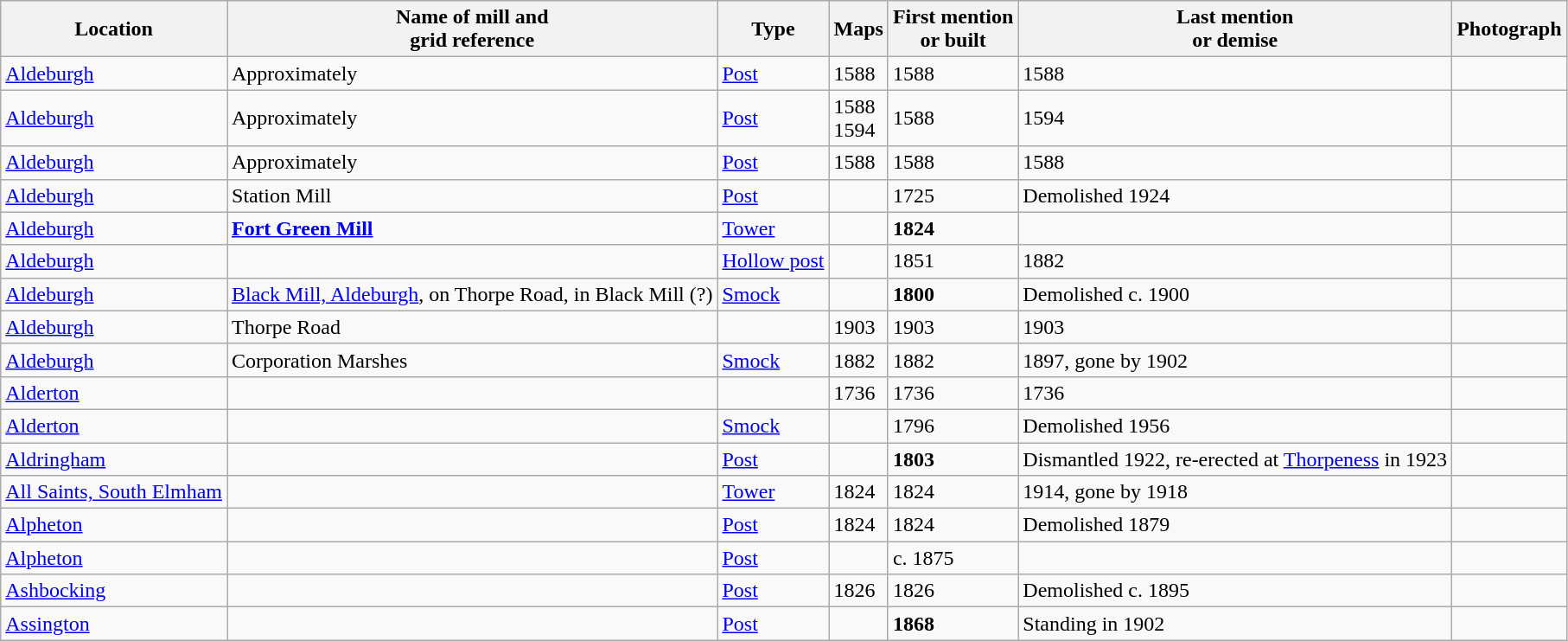<table class="wikitable">
<tr>
<th>Location</th>
<th>Name of mill and<br>grid reference</th>
<th>Type</th>
<th>Maps</th>
<th>First mention<br>or built</th>
<th>Last mention<br> or demise</th>
<th>Photograph</th>
</tr>
<tr>
<td><a href='#'>Aldeburgh</a></td>
<td>Approximately<br></td>
<td><a href='#'>Post</a></td>
<td>1588</td>
<td>1588</td>
<td>1588</td>
<td></td>
</tr>
<tr>
<td><a href='#'>Aldeburgh</a></td>
<td>Approximately<br></td>
<td><a href='#'>Post</a></td>
<td>1588<br>1594</td>
<td>1588</td>
<td>1594</td>
<td></td>
</tr>
<tr>
<td><a href='#'>Aldeburgh</a></td>
<td>Approximately<br></td>
<td><a href='#'>Post</a></td>
<td>1588</td>
<td>1588</td>
<td>1588</td>
<td></td>
</tr>
<tr>
<td><a href='#'>Aldeburgh</a></td>
<td>Station Mill<br></td>
<td><a href='#'>Post</a></td>
<td></td>
<td>1725</td>
<td>Demolished 1924</td>
<td></td>
</tr>
<tr>
<td><a href='#'>Aldeburgh</a></td>
<td><strong><a href='#'>Fort Green Mill</a></strong><br></td>
<td><a href='#'>Tower</a></td>
<td></td>
<td><strong>1824</strong></td>
<td></td>
<td></td>
</tr>
<tr>
<td><a href='#'>Aldeburgh</a></td>
<td></td>
<td><a href='#'>Hollow post</a></td>
<td></td>
<td>1851</td>
<td>1882</td>
<td></td>
</tr>
<tr>
<td><a href='#'>Aldeburgh</a></td>
<td><a href='#'>Black Mill, Aldeburgh</a>, on Thorpe Road, in Black Mill (?)<br></td>
<td><a href='#'>Smock</a></td>
<td></td>
<td><strong>1800</strong></td>
<td>Demolished c. 1900</td>
<td></td>
</tr>
<tr>
<td><a href='#'>Aldeburgh</a></td>
<td>Thorpe Road<br></td>
<td></td>
<td>1903</td>
<td>1903</td>
<td>1903</td>
<td></td>
</tr>
<tr>
<td><a href='#'>Aldeburgh</a></td>
<td>Corporation Marshes<br></td>
<td><a href='#'>Smock</a></td>
<td>1882</td>
<td>1882</td>
<td>1897, gone by 1902</td>
<td></td>
</tr>
<tr>
<td><a href='#'>Alderton</a></td>
<td></td>
<td></td>
<td>1736</td>
<td>1736</td>
<td>1736</td>
<td></td>
</tr>
<tr>
<td><a href='#'>Alderton</a></td>
<td></td>
<td><a href='#'>Smock</a></td>
<td></td>
<td>1796</td>
<td>Demolished 1956</td>
<td></td>
</tr>
<tr>
<td><a href='#'>Aldringham</a></td>
<td></td>
<td><a href='#'>Post</a></td>
<td></td>
<td><strong>1803</strong></td>
<td>Dismantled 1922, re-erected at <a href='#'>Thorpeness</a> in 1923</td>
<td></td>
</tr>
<tr>
<td><a href='#'>All Saints, South Elmham</a></td>
<td></td>
<td><a href='#'>Tower</a></td>
<td>1824</td>
<td>1824</td>
<td>1914, gone by 1918</td>
<td></td>
</tr>
<tr>
<td><a href='#'>Alpheton</a></td>
<td></td>
<td><a href='#'>Post</a></td>
<td>1824</td>
<td>1824</td>
<td>Demolished 1879</td>
<td></td>
</tr>
<tr>
<td><a href='#'>Alpheton</a></td>
<td></td>
<td><a href='#'>Post</a></td>
<td></td>
<td>c. 1875</td>
<td></td>
<td></td>
</tr>
<tr>
<td><a href='#'>Ashbocking</a></td>
<td></td>
<td><a href='#'>Post</a></td>
<td>1826</td>
<td>1826</td>
<td>Demolished c. 1895</td>
<td></td>
</tr>
<tr>
<td><a href='#'>Assington</a></td>
<td></td>
<td><a href='#'>Post</a></td>
<td></td>
<td><strong>1868</strong></td>
<td>Standing in 1902</td>
<td></td>
</tr>
</table>
